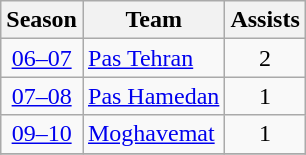<table class="wikitable" style="text-align: center;">
<tr>
<th>Season</th>
<th>Team</th>
<th>Assists</th>
</tr>
<tr>
<td><a href='#'>06–07</a></td>
<td align="left"><a href='#'>Pas Tehran</a></td>
<td>2</td>
</tr>
<tr>
<td><a href='#'>07–08</a></td>
<td align="left"><a href='#'>Pas Hamedan</a></td>
<td>1</td>
</tr>
<tr>
<td><a href='#'>09–10</a></td>
<td align="left"><a href='#'>Moghavemat</a></td>
<td>1</td>
</tr>
<tr>
</tr>
</table>
